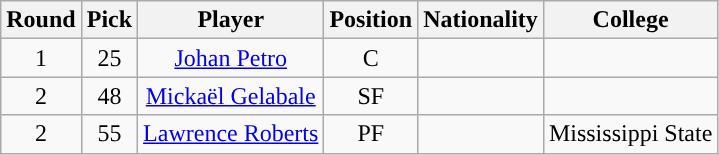<table class="wikitable sortable sortable">
<tr>
<th>Round</th>
<th>Pick</th>
<th>Player</th>
<th>Position</th>
<th>Nationality</th>
<th>College</th>
</tr>
<tr style="text-align: center">
<td>1</td>
<td>25</td>
<td><a href='#'>Johan Petro</a></td>
<td>C</td>
<td></td>
<td></td>
</tr>
<tr style="text-align: center">
<td>2</td>
<td>48</td>
<td><a href='#'>Mickaël Gelabale</a></td>
<td>SF</td>
<td></td>
<td></td>
</tr>
<tr style="text-align: center">
<td>2</td>
<td>55</td>
<td><a href='#'>Lawrence Roberts</a></td>
<td>PF</td>
<td></td>
<td>Mississippi State</td>
</tr>
</table>
